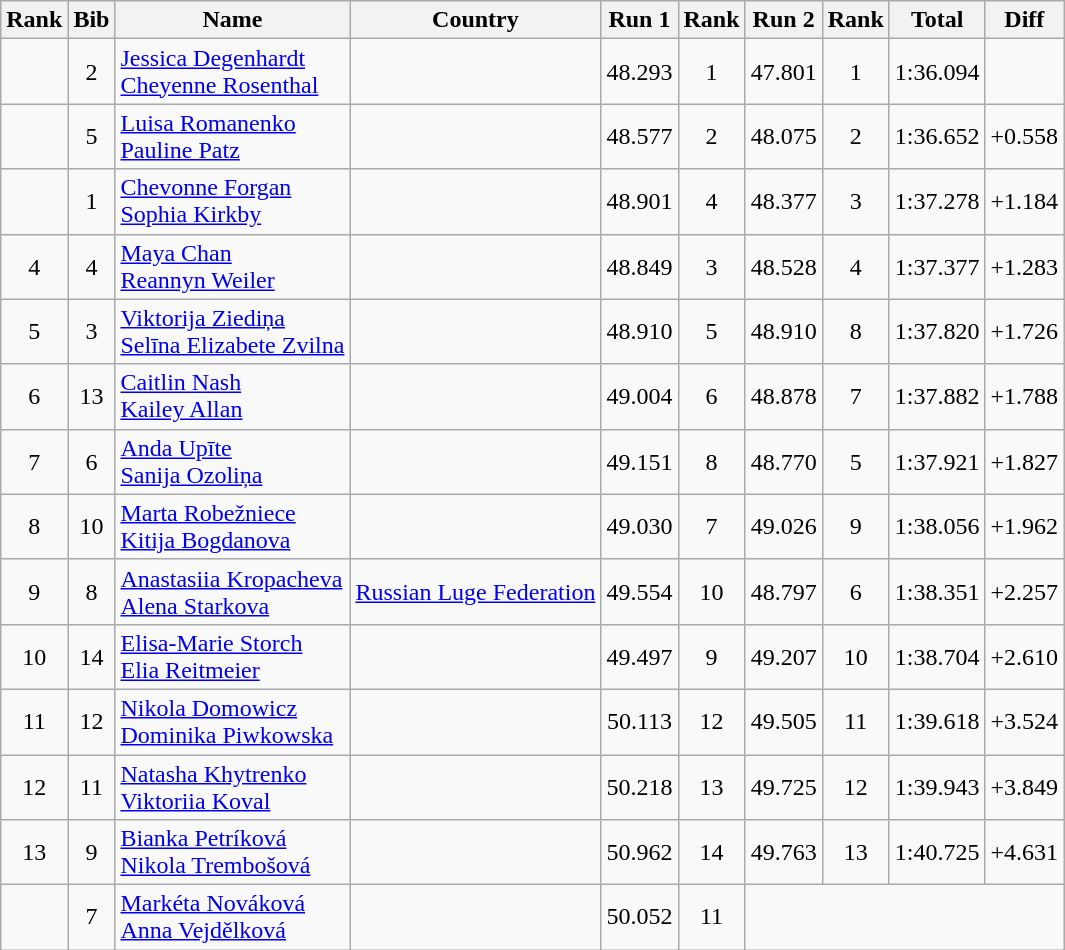<table class="wikitable sortable" style="text-align:center">
<tr>
<th>Rank</th>
<th>Bib</th>
<th>Name</th>
<th>Country</th>
<th>Run 1</th>
<th>Rank</th>
<th>Run 2</th>
<th>Rank</th>
<th>Total</th>
<th>Diff</th>
</tr>
<tr>
<td></td>
<td>2</td>
<td align=left><a href='#'>Jessica  Degenhardt</a><br><a href='#'>Cheyenne Rosenthal</a></td>
<td align=left></td>
<td>48.293</td>
<td>1</td>
<td>47.801</td>
<td>1</td>
<td>1:36.094</td>
<td></td>
</tr>
<tr>
<td></td>
<td>5</td>
<td align=left><a href='#'>Luisa Romanenko</a><br><a href='#'>Pauline Patz</a></td>
<td align=left></td>
<td>48.577</td>
<td>2</td>
<td>48.075</td>
<td>2</td>
<td>1:36.652</td>
<td>+0.558</td>
</tr>
<tr>
<td></td>
<td>1</td>
<td align=left><a href='#'>Chevonne Forgan</a><br><a href='#'>Sophia Kirkby</a></td>
<td align=left></td>
<td>48.901</td>
<td>4</td>
<td>48.377</td>
<td>3</td>
<td>1:37.278</td>
<td>+1.184</td>
</tr>
<tr>
<td>4</td>
<td>4</td>
<td align=left><a href='#'>Maya Chan</a><br><a href='#'>Reannyn Weiler</a></td>
<td align=left></td>
<td>48.849</td>
<td>3</td>
<td>48.528</td>
<td>4</td>
<td>1:37.377</td>
<td>+1.283</td>
</tr>
<tr>
<td>5</td>
<td>3</td>
<td align=left><a href='#'>Viktorija Ziediņa</a><br><a href='#'>Selīna Elizabete Zvilna</a></td>
<td align=left></td>
<td>48.910</td>
<td>5</td>
<td>48.910</td>
<td>8</td>
<td>1:37.820</td>
<td>+1.726</td>
</tr>
<tr>
<td>6</td>
<td>13</td>
<td align=left><a href='#'>Caitlin Nash</a><br><a href='#'>Kailey Allan</a></td>
<td align=left></td>
<td>49.004</td>
<td>6</td>
<td>48.878</td>
<td>7</td>
<td>1:37.882</td>
<td>+1.788</td>
</tr>
<tr>
<td>7</td>
<td>6</td>
<td align=left><a href='#'>Anda Upīte</a><br><a href='#'>Sanija Ozoliņa</a></td>
<td align=left></td>
<td>49.151</td>
<td>8</td>
<td>48.770</td>
<td>5</td>
<td>1:37.921</td>
<td>+1.827</td>
</tr>
<tr>
<td>8</td>
<td>10</td>
<td align=left><a href='#'>Marta Robežniece</a><br><a href='#'>Kitija Bogdanova</a></td>
<td align=left></td>
<td>49.030</td>
<td>7</td>
<td>49.026</td>
<td>9</td>
<td>1:38.056</td>
<td>+1.962</td>
</tr>
<tr>
<td>9</td>
<td>8</td>
<td align=left><a href='#'>Anastasiia Kropacheva</a><br><a href='#'>Alena Starkova</a></td>
<td align=left><a href='#'>Russian Luge Federation</a></td>
<td>49.554</td>
<td>10</td>
<td>48.797</td>
<td>6</td>
<td>1:38.351</td>
<td>+2.257</td>
</tr>
<tr>
<td>10</td>
<td>14</td>
<td align=left><a href='#'>Elisa-Marie Storch</a><br><a href='#'>Elia Reitmeier</a></td>
<td align=left></td>
<td>49.497</td>
<td>9</td>
<td>49.207</td>
<td>10</td>
<td>1:38.704</td>
<td>+2.610</td>
</tr>
<tr>
<td>11</td>
<td>12</td>
<td align=left><a href='#'>Nikola Domowicz</a><br><a href='#'>Dominika Piwkowska</a></td>
<td align=left></td>
<td>50.113</td>
<td>12</td>
<td>49.505</td>
<td>11</td>
<td>1:39.618</td>
<td>+3.524</td>
</tr>
<tr>
<td>12</td>
<td>11</td>
<td align=left><a href='#'>Natasha Khytrenko</a><br><a href='#'>Viktoriia Koval</a></td>
<td align=left></td>
<td>50.218</td>
<td>13</td>
<td>49.725</td>
<td>12</td>
<td>1:39.943</td>
<td>+3.849</td>
</tr>
<tr>
<td>13</td>
<td>9</td>
<td align=left><a href='#'>Bianka Petríková</a><br><a href='#'>Nikola Trembošová</a></td>
<td align=left></td>
<td>50.962</td>
<td>14</td>
<td>49.763</td>
<td>13</td>
<td>1:40.725</td>
<td>+4.631</td>
</tr>
<tr>
<td></td>
<td>7</td>
<td align=left><a href='#'>Markéta Nováková</a><br><a href='#'>Anna Vejdělková</a></td>
<td align=left></td>
<td>50.052</td>
<td>11</td>
<td colspan=4></td>
</tr>
</table>
